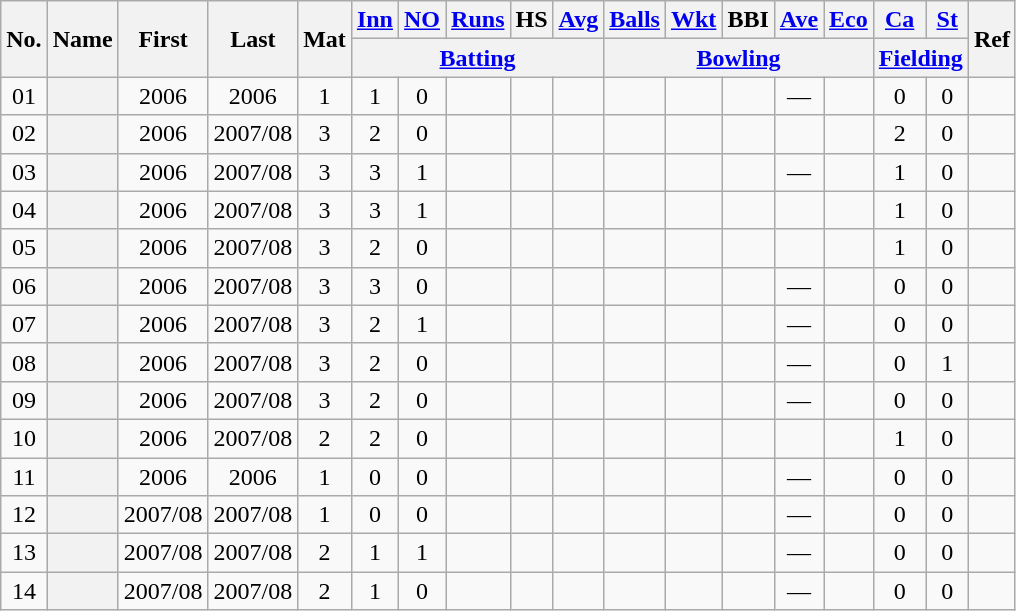<table class="wikitable plainrowheaders sortable">
<tr align="center">
<th scope="col" rowspan="2">No.</th>
<th scope="col" rowspan="2">Name</th>
<th scope="col" rowspan="2">First</th>
<th scope="col" rowspan="2">Last</th>
<th scope="col" rowspan="2">Mat</th>
<th scope="col"><a href='#'>Inn</a></th>
<th scope="col"><a href='#'>NO</a></th>
<th scope="col"><a href='#'>Runs</a></th>
<th scope="col">HS</th>
<th scope="col"><a href='#'>Avg</a></th>
<th scope="col"><a href='#'>Balls</a></th>
<th scope="col"><a href='#'>Wkt</a></th>
<th scope="col">BBI</th>
<th scope="col"><a href='#'>Ave</a></th>
<th scope="col"><a href='#'>Eco</a></th>
<th scope="col"><a href='#'>Ca</a></th>
<th scope="col"><a href='#'>St</a></th>
<th scope="col" class="unsortable" rowspan="2">Ref</th>
</tr>
<tr class="unsortable">
<th scope="col" colspan=5><a href='#'>Batting</a></th>
<th scope="col" colspan=5><a href='#'>Bowling</a></th>
<th scope="col" colspan=2><a href='#'>Fielding</a></th>
</tr>
<tr align="center">
<td><span>0</span>1</td>
<th scope="row" align="left"></th>
<td>2006</td>
<td>2006</td>
<td>1</td>
<td>1</td>
<td>0</td>
<td></td>
<td></td>
<td></td>
<td></td>
<td></td>
<td></td>
<td>—</td>
<td></td>
<td>0</td>
<td>0</td>
<td></td>
</tr>
<tr align="center">
<td><span>0</span>2</td>
<th scope="row" align="left"></th>
<td>2006</td>
<td>2007/08</td>
<td>3</td>
<td>2</td>
<td>0</td>
<td></td>
<td></td>
<td></td>
<td></td>
<td></td>
<td></td>
<td></td>
<td></td>
<td>2</td>
<td>0</td>
<td></td>
</tr>
<tr align="center">
<td><span>0</span>3</td>
<th scope="row" align="left"> </th>
<td>2006</td>
<td>2007/08</td>
<td>3</td>
<td>3</td>
<td>1</td>
<td></td>
<td></td>
<td></td>
<td></td>
<td></td>
<td></td>
<td>—</td>
<td></td>
<td>1</td>
<td>0</td>
<td></td>
</tr>
<tr align="center">
<td><span>0</span>4</td>
<th scope="row" align="left"></th>
<td>2006</td>
<td>2007/08</td>
<td>3</td>
<td>3</td>
<td>1</td>
<td></td>
<td></td>
<td></td>
<td></td>
<td></td>
<td></td>
<td></td>
<td></td>
<td>1</td>
<td>0</td>
<td></td>
</tr>
<tr align="center">
<td><span>0</span>5</td>
<th scope="row" align="left"></th>
<td>2006</td>
<td>2007/08</td>
<td>3</td>
<td>2</td>
<td>0</td>
<td></td>
<td></td>
<td></td>
<td></td>
<td></td>
<td></td>
<td></td>
<td></td>
<td>1</td>
<td>0</td>
<td></td>
</tr>
<tr align="center">
<td><span>0</span>6</td>
<th scope="row" align="left"></th>
<td>2006</td>
<td>2007/08</td>
<td>3</td>
<td>3</td>
<td>0</td>
<td></td>
<td></td>
<td></td>
<td></td>
<td></td>
<td></td>
<td>—</td>
<td></td>
<td>0</td>
<td>0</td>
<td></td>
</tr>
<tr align="center">
<td><span>0</span>7</td>
<th scope="row" align="left"></th>
<td>2006</td>
<td>2007/08</td>
<td>3</td>
<td>2</td>
<td>1</td>
<td></td>
<td></td>
<td></td>
<td></td>
<td></td>
<td></td>
<td>—</td>
<td></td>
<td>0</td>
<td>0</td>
<td></td>
</tr>
<tr align="center">
<td><span>0</span>8</td>
<th scope="row" align="left"> </th>
<td>2006</td>
<td>2007/08</td>
<td>3</td>
<td>2</td>
<td>0</td>
<td></td>
<td></td>
<td></td>
<td></td>
<td></td>
<td></td>
<td>—</td>
<td></td>
<td>0</td>
<td>1</td>
<td></td>
</tr>
<tr align="center">
<td><span>0</span>9</td>
<th scope="row" align="left"></th>
<td>2006</td>
<td>2007/08</td>
<td>3</td>
<td>2</td>
<td>0</td>
<td></td>
<td></td>
<td></td>
<td></td>
<td></td>
<td></td>
<td>—</td>
<td></td>
<td>0</td>
<td>0</td>
<td></td>
</tr>
<tr align="center">
<td>10</td>
<th scope="row" align="left"></th>
<td>2006</td>
<td>2007/08</td>
<td>2</td>
<td>2</td>
<td>0</td>
<td></td>
<td></td>
<td></td>
<td></td>
<td></td>
<td></td>
<td></td>
<td></td>
<td>1</td>
<td>0</td>
<td></td>
</tr>
<tr align="center">
<td>11</td>
<th scope="row" align="left"></th>
<td>2006</td>
<td>2006</td>
<td>1</td>
<td>0</td>
<td>0</td>
<td></td>
<td></td>
<td></td>
<td></td>
<td></td>
<td></td>
<td>—</td>
<td></td>
<td>0</td>
<td>0</td>
<td></td>
</tr>
<tr align="center">
<td>12</td>
<th scope="row" align="left"></th>
<td>2007/08</td>
<td>2007/08</td>
<td>1</td>
<td>0</td>
<td>0</td>
<td></td>
<td></td>
<td></td>
<td></td>
<td></td>
<td></td>
<td>—</td>
<td></td>
<td>0</td>
<td>0</td>
<td></td>
</tr>
<tr align="center">
<td>13</td>
<th scope="row" align="left"></th>
<td>2007/08</td>
<td>2007/08</td>
<td>2</td>
<td>1</td>
<td>1</td>
<td></td>
<td></td>
<td></td>
<td></td>
<td></td>
<td></td>
<td>—</td>
<td></td>
<td>0</td>
<td>0</td>
<td></td>
</tr>
<tr align="center">
<td>14</td>
<th scope="row" align="left"></th>
<td>2007/08</td>
<td>2007/08</td>
<td>2</td>
<td>1</td>
<td>0</td>
<td></td>
<td></td>
<td></td>
<td></td>
<td></td>
<td></td>
<td>—</td>
<td></td>
<td>0</td>
<td>0</td>
<td></td>
</tr>
</table>
